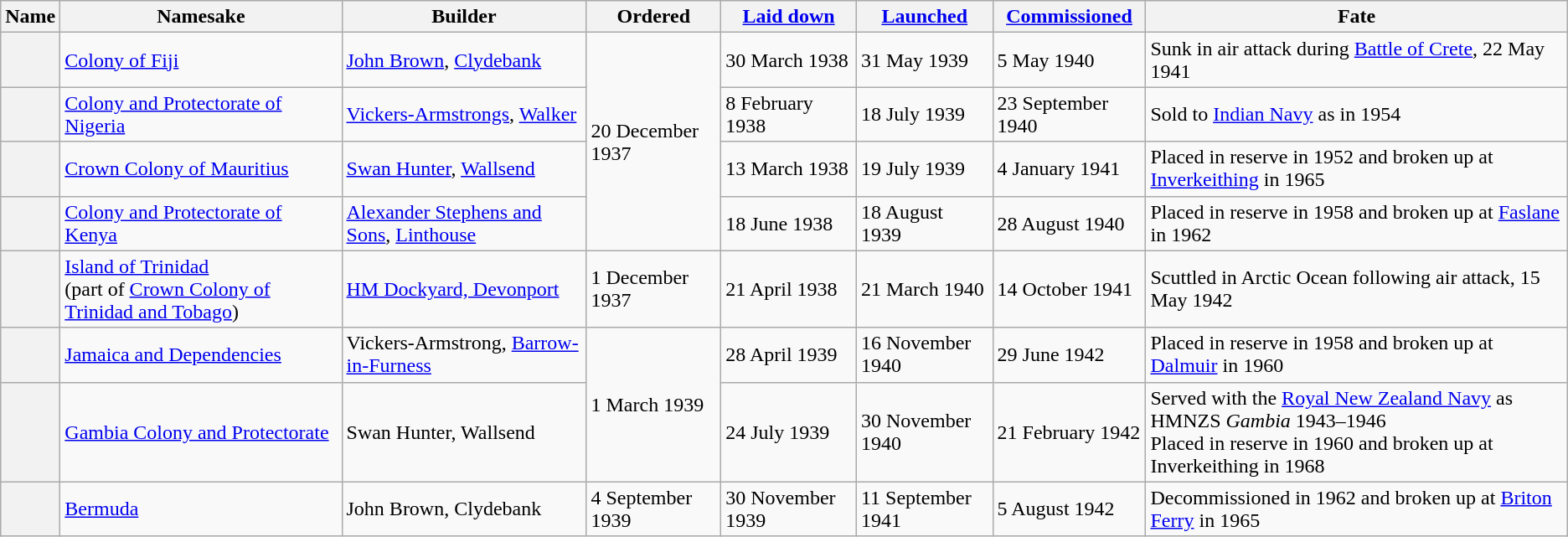<table class="wikitable plainrowheaders">
<tr>
<th scope="col">Name</th>
<th scope="col">Namesake</th>
<th scope="col">Builder</th>
<th scope="col">Ordered</th>
<th scope="col"><a href='#'>Laid down</a></th>
<th scope="col"><a href='#'>Launched</a></th>
<th scope="col"><a href='#'>Commissioned</a></th>
<th scope="col">Fate</th>
</tr>
<tr>
<th scope="row"></th>
<td><a href='#'>Colony of Fiji</a></td>
<td><a href='#'>John Brown</a>, <a href='#'>Clydebank</a></td>
<td rowspan=4>20 December 1937</td>
<td>30 March 1938</td>
<td>31 May 1939</td>
<td>5 May 1940</td>
<td>Sunk in air attack during <a href='#'>Battle of Crete</a>, 22 May 1941</td>
</tr>
<tr>
<th scope="row"></th>
<td><a href='#'>Colony and Protectorate of Nigeria</a></td>
<td><a href='#'>Vickers-Armstrongs</a>, <a href='#'>Walker</a></td>
<td>8 February 1938</td>
<td>18 July 1939</td>
<td>23 September 1940</td>
<td>Sold to <a href='#'>Indian Navy</a> as  in 1954</td>
</tr>
<tr>
<th scope="row"></th>
<td><a href='#'>Crown Colony of Mauritius</a></td>
<td><a href='#'>Swan Hunter</a>, <a href='#'>Wallsend</a></td>
<td>13 March 1938</td>
<td>19 July 1939</td>
<td>4 January 1941</td>
<td>Placed in reserve in 1952 and broken up at <a href='#'>Inverkeithing</a> in 1965</td>
</tr>
<tr>
<th scope="row"></th>
<td><a href='#'>Colony and Protectorate of Kenya</a></td>
<td><a href='#'>Alexander Stephens and Sons</a>, <a href='#'>Linthouse</a></td>
<td>18 June 1938</td>
<td>18 August 1939</td>
<td>28 August 1940</td>
<td>Placed in reserve in 1958 and broken up at <a href='#'>Faslane</a> in 1962</td>
</tr>
<tr>
<th scope="row"></th>
<td><a href='#'>Island of Trinidad</a><br>(part of <a href='#'>Crown Colony of Trinidad and Tobago</a>)</td>
<td><a href='#'>HM Dockyard, Devonport</a></td>
<td>1 December 1937</td>
<td>21 April 1938</td>
<td>21 March 1940</td>
<td>14 October 1941</td>
<td>Scuttled in Arctic Ocean following air attack, 15 May 1942</td>
</tr>
<tr>
<th scope="row"></th>
<td><a href='#'>Jamaica and Dependencies</a></td>
<td>Vickers-Armstrong, <a href='#'>Barrow-in-Furness</a></td>
<td rowspan=2>1 March 1939</td>
<td>28 April 1939</td>
<td>16 November 1940</td>
<td>29 June 1942</td>
<td>Placed in reserve in 1958 and broken up at <a href='#'>Dalmuir</a> in 1960</td>
</tr>
<tr>
<th scope="row"></th>
<td><a href='#'>Gambia Colony and Protectorate</a></td>
<td>Swan Hunter, Wallsend</td>
<td>24 July 1939</td>
<td>30 November 1940</td>
<td>21 February 1942</td>
<td>Served with the <a href='#'>Royal New Zealand Navy</a> as HMNZS <em>Gambia</em> 1943–1946<br>Placed in reserve in 1960 and broken up at Inverkeithing in 1968</td>
</tr>
<tr>
<th scope="row"></th>
<td><a href='#'>Bermuda</a></td>
<td>John Brown, Clydebank</td>
<td>4 September 1939</td>
<td>30 November 1939</td>
<td>11 September 1941</td>
<td>5 August 1942</td>
<td>Decommissioned in 1962 and broken up at <a href='#'>Briton Ferry</a> in 1965</td>
</tr>
</table>
